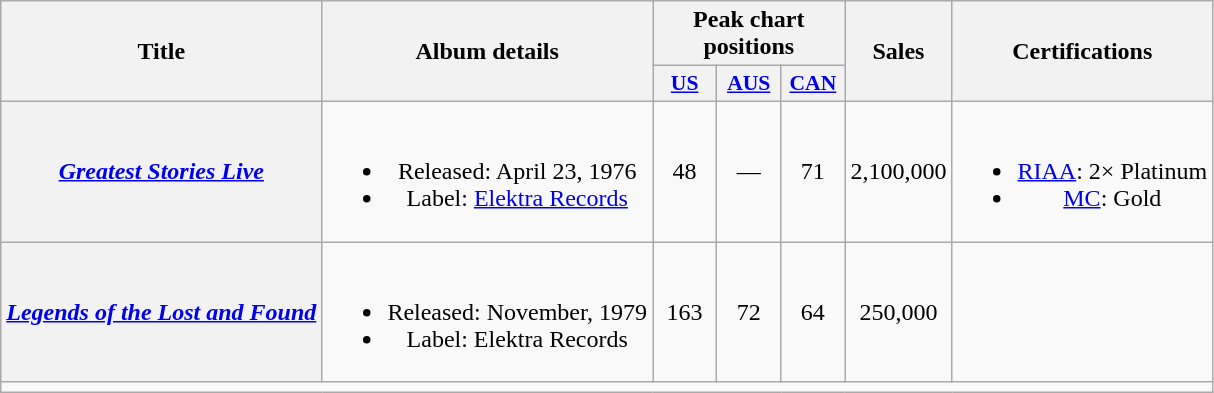<table class="wikitable plainrowheaders" style="text-align:center;">
<tr>
<th rowspan="2">Title</th>
<th rowspan="2">Album details</th>
<th colspan="3">Peak chart positions</th>
<th rowspan="2">Sales</th>
<th rowspan="2">Certifications</th>
</tr>
<tr>
<th scope="col" style="width:2.5em;font-size:90%;"><a href='#'>US</a><br></th>
<th scope="col" style="width:2.5em;font-size:90%;"><a href='#'>AUS</a><br></th>
<th scope="col" style="width:2.5em;font-size:90%;"><a href='#'>CAN</a><br></th>
</tr>
<tr>
<th scope="row"><em><a href='#'>Greatest Stories Live</a></em></th>
<td><br><ul><li>Released: April 23, 1976</li><li>Label: <a href='#'>Elektra Records</a></li></ul></td>
<td>48</td>
<td>—</td>
<td>71</td>
<td>2,100,000</td>
<td><br><ul><li><a href='#'>RIAA</a>: 2× Platinum</li><li><a href='#'>MC</a>: Gold</li></ul></td>
</tr>
<tr '>
<th scope="row"><em><a href='#'>Legends of the Lost and Found</a></em></th>
<td><br><ul><li>Released: November, 1979</li><li>Label: Elektra Records</li></ul></td>
<td>163</td>
<td>72</td>
<td>64</td>
<td>250,000</td>
<td></td>
</tr>
<tr>
<td colspan="7"></td>
</tr>
</table>
